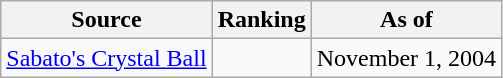<table class="wikitable" style="text-align:center">
<tr>
<th>Source</th>
<th>Ranking</th>
<th>As of</th>
</tr>
<tr>
<td align=left><a href='#'>Sabato's Crystal Ball</a></td>
<td></td>
<td>November 1, 2004</td>
</tr>
</table>
